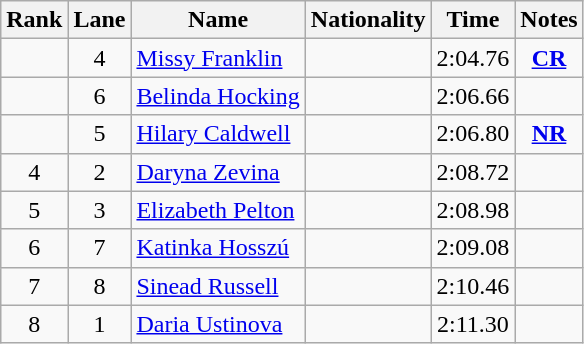<table class="wikitable sortable" style="text-align:center">
<tr>
<th>Rank</th>
<th>Lane</th>
<th>Name</th>
<th>Nationality</th>
<th>Time</th>
<th>Notes</th>
</tr>
<tr>
<td></td>
<td>4</td>
<td align=left><a href='#'>Missy Franklin</a></td>
<td align=left></td>
<td>2:04.76</td>
<td><strong><a href='#'>CR</a></strong></td>
</tr>
<tr>
<td></td>
<td>6</td>
<td align=left><a href='#'>Belinda Hocking</a></td>
<td align=left></td>
<td>2:06.66</td>
<td></td>
</tr>
<tr>
<td></td>
<td>5</td>
<td align=left><a href='#'>Hilary Caldwell</a></td>
<td align=left></td>
<td>2:06.80</td>
<td><strong><a href='#'>NR</a></strong></td>
</tr>
<tr>
<td>4</td>
<td>2</td>
<td align=left><a href='#'>Daryna Zevina</a></td>
<td align=left></td>
<td>2:08.72</td>
<td></td>
</tr>
<tr>
<td>5</td>
<td>3</td>
<td align=left><a href='#'>Elizabeth Pelton</a></td>
<td align=left></td>
<td>2:08.98</td>
<td></td>
</tr>
<tr>
<td>6</td>
<td>7</td>
<td align=left><a href='#'>Katinka Hosszú</a></td>
<td align=left></td>
<td>2:09.08</td>
<td></td>
</tr>
<tr>
<td>7</td>
<td>8</td>
<td align=left><a href='#'>Sinead Russell</a></td>
<td align=left></td>
<td>2:10.46</td>
<td></td>
</tr>
<tr>
<td>8</td>
<td>1</td>
<td align=left><a href='#'>Daria Ustinova</a></td>
<td align=left></td>
<td>2:11.30</td>
<td></td>
</tr>
</table>
